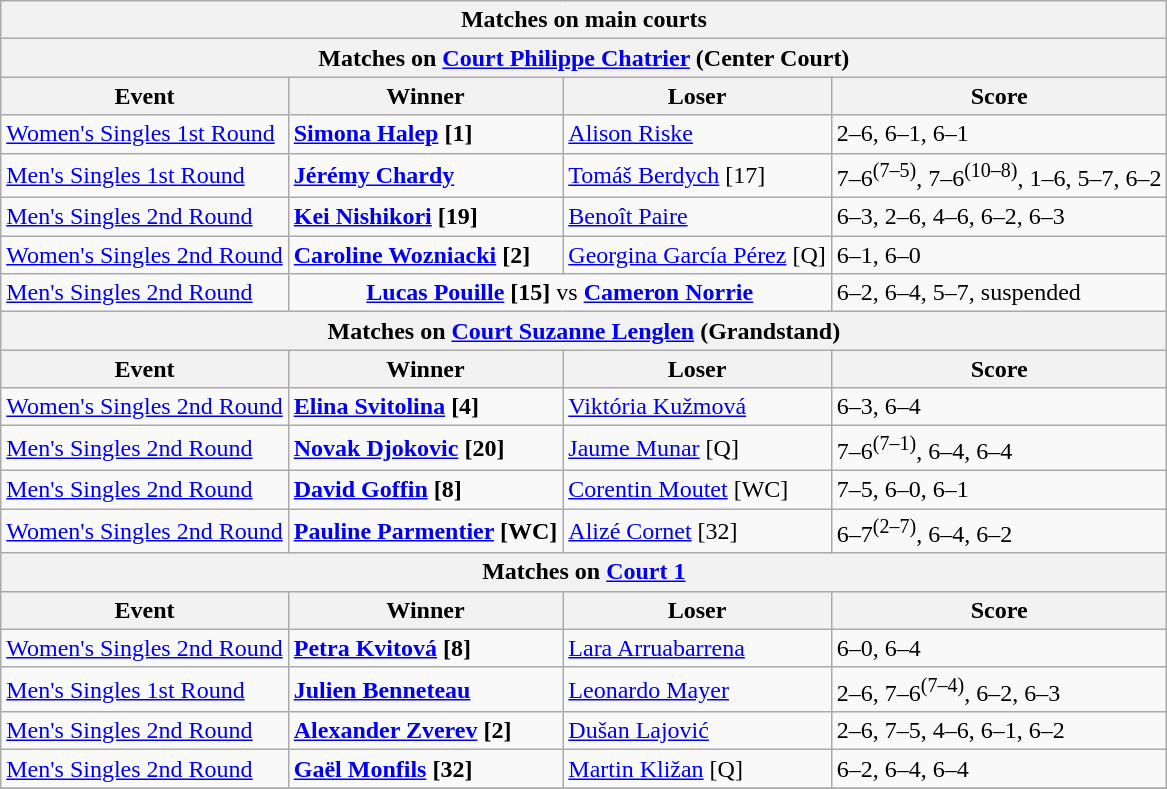<table class="wikitable">
<tr>
<th colspan=4 style=white-space:nowrap>Matches on main courts</th>
</tr>
<tr>
<th colspan=4><strong>Matches on <a href='#'>Court Philippe Chatrier</a> (Center Court)</strong></th>
</tr>
<tr>
<th>Event</th>
<th>Winner</th>
<th>Loser</th>
<th>Score</th>
</tr>
<tr>
<td><a href='#'>Women's Singles 1st Round</a></td>
<td><strong> <a href='#'>Simona Halep</a> [1]</strong></td>
<td> <a href='#'>Alison Riske</a></td>
<td>2–6, 6–1, 6–1</td>
</tr>
<tr>
<td><a href='#'>Men's Singles 1st Round</a></td>
<td> <strong><a href='#'>Jérémy Chardy</a></strong></td>
<td> <a href='#'>Tomáš Berdych</a> [17]</td>
<td>7–6<sup>(7–5)</sup>, 7–6<sup>(10–8)</sup>, 1–6, 5–7, 6–2</td>
</tr>
<tr>
<td><a href='#'>Men's Singles 2nd Round</a></td>
<td> <strong><a href='#'>Kei Nishikori</a> [19]</strong></td>
<td> <a href='#'>Benoît Paire</a></td>
<td>6–3, 2–6, 4–6, 6–2, 6–3</td>
</tr>
<tr>
<td><a href='#'>Women's Singles 2nd Round</a></td>
<td> <strong><a href='#'>Caroline Wozniacki</a> [2]</strong></td>
<td> <a href='#'>Georgina García Pérez</a> [Q]</td>
<td>6–1, 6–0</td>
</tr>
<tr>
<td><a href='#'>Men's Singles 2nd Round</a></td>
<td colspan="2" align="center"><strong> <a href='#'>Lucas Pouille</a> [15]</strong> vs <strong> <a href='#'>Cameron Norrie</a></strong></td>
<td>6–2, 6–4, 5–7, suspended</td>
</tr>
<tr>
<th colspan=4><strong>Matches on <a href='#'>Court Suzanne Lenglen</a> (Grandstand)</strong></th>
</tr>
<tr>
<th>Event</th>
<th>Winner</th>
<th>Loser</th>
<th>Score</th>
</tr>
<tr>
<td><a href='#'>Women's Singles 2nd Round</a></td>
<td><strong> <a href='#'>Elina Svitolina</a> [4]</strong></td>
<td> <a href='#'>Viktória Kužmová</a></td>
<td>6–3, 6–4</td>
</tr>
<tr>
<td><a href='#'>Men's Singles 2nd Round</a></td>
<td><strong> <a href='#'>Novak Djokovic</a> [20]</strong></td>
<td> <a href='#'>Jaume Munar</a> [Q]</td>
<td>7–6<sup>(7–1)</sup>, 6–4, 6–4</td>
</tr>
<tr>
<td><a href='#'>Men's Singles 2nd Round</a></td>
<td><strong> <a href='#'>David Goffin</a> [8]</strong></td>
<td> <a href='#'>Corentin Moutet</a> [WC]</td>
<td>7–5, 6–0, 6–1</td>
</tr>
<tr>
<td><a href='#'>Women's Singles 2nd Round</a></td>
<td> <strong><a href='#'>Pauline Parmentier</a> [WC]</strong></td>
<td> <a href='#'>Alizé Cornet</a> [32]</td>
<td>6–7<sup>(2–7)</sup>, 6–4, 6–2</td>
</tr>
<tr>
<th colspan=4><strong>Matches on <a href='#'>Court 1</a></strong></th>
</tr>
<tr>
<th>Event</th>
<th>Winner</th>
<th>Loser</th>
<th>Score</th>
</tr>
<tr>
<td><a href='#'>Women's Singles 2nd Round</a></td>
<td><strong> <a href='#'>Petra Kvitová</a> [8]</strong></td>
<td> <a href='#'>Lara Arruabarrena</a></td>
<td>6–0, 6–4</td>
</tr>
<tr>
<td><a href='#'>Men's Singles 1st Round</a></td>
<td><strong> <a href='#'>Julien Benneteau</a></strong></td>
<td> <a href='#'>Leonardo Mayer</a></td>
<td>2–6, 7–6<sup>(7–4)</sup>, 6–2, 6–3</td>
</tr>
<tr>
<td><a href='#'>Men's Singles 2nd Round</a></td>
<td><strong> <a href='#'>Alexander Zverev</a> [2]</strong></td>
<td> <a href='#'>Dušan Lajović</a></td>
<td>2–6, 7–5, 4–6, 6–1, 6–2</td>
</tr>
<tr>
<td><a href='#'>Men's Singles 2nd Round</a></td>
<td> <strong><a href='#'>Gaël Monfils</a> [32]</strong></td>
<td> <a href='#'>Martin Kližan</a> [Q]</td>
<td>6–2, 6–4, 6–4</td>
</tr>
<tr>
</tr>
</table>
